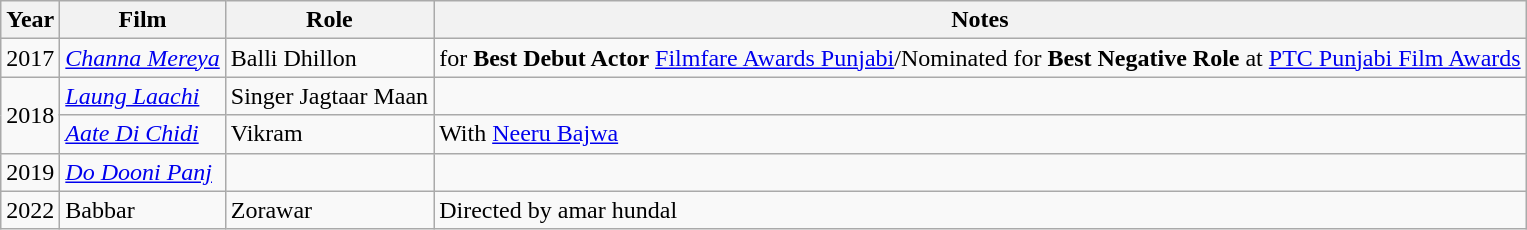<table class="wikitable">
<tr>
<th>Year</th>
<th>Film</th>
<th>Role</th>
<th>Notes</th>
</tr>
<tr>
<td>2017</td>
<td><em><a href='#'>Channa Mereya</a></em></td>
<td>Balli Dhillon</td>
<td> for <strong>Best Debut Actor</strong> <a href='#'>Filmfare Awards Punjabi</a>/Nominated for <strong>Best Negative Role</strong> at <a href='#'>PTC Punjabi Film Awards</a></td>
</tr>
<tr>
<td rowspan="2">2018</td>
<td><em><a href='#'>Laung Laachi</a></em></td>
<td>Singer Jagtaar Maan</td>
<td></td>
</tr>
<tr>
<td><em><a href='#'>Aate Di Chidi</a></em></td>
<td>Vikram</td>
<td>With <a href='#'>Neeru Bajwa</a></td>
</tr>
<tr>
<td>2019</td>
<td><em><a href='#'>Do Dooni Panj</a></em></td>
<td></td>
<td></td>
</tr>
<tr>
<td>2022</td>
<td>Babbar</td>
<td>Zorawar</td>
<td>Directed by amar hundal</td>
</tr>
</table>
